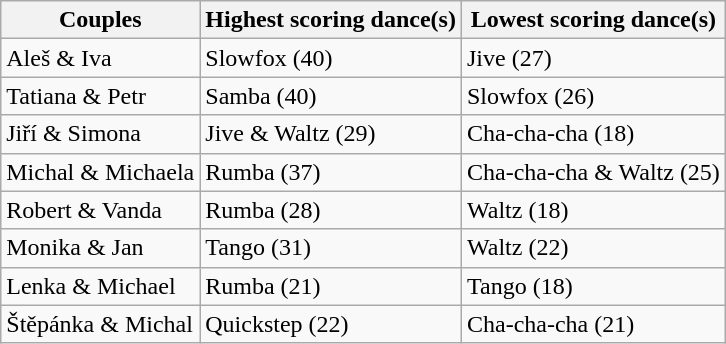<table class="wikitable">
<tr>
<th>Couples</th>
<th>Highest scoring dance(s)</th>
<th>Lowest scoring dance(s)</th>
</tr>
<tr>
<td>Aleš & Iva</td>
<td>Slowfox (40)</td>
<td>Jive (27)</td>
</tr>
<tr>
<td>Tatiana & Petr</td>
<td>Samba (40)</td>
<td>Slowfox (26)</td>
</tr>
<tr>
<td>Jiří & Simona</td>
<td>Jive & Waltz (29)</td>
<td>Cha-cha-cha (18)</td>
</tr>
<tr>
<td>Michal & Michaela</td>
<td>Rumba (37)</td>
<td>Cha-cha-cha & Waltz (25)</td>
</tr>
<tr>
<td>Robert & Vanda</td>
<td>Rumba (28)</td>
<td>Waltz (18)</td>
</tr>
<tr>
<td>Monika & Jan</td>
<td>Tango (31)</td>
<td>Waltz (22)</td>
</tr>
<tr>
<td>Lenka & Michael</td>
<td>Rumba (21)</td>
<td>Tango (18)</td>
</tr>
<tr>
<td>Štěpánka & Michal</td>
<td>Quickstep (22)</td>
<td>Cha-cha-cha (21)</td>
</tr>
</table>
